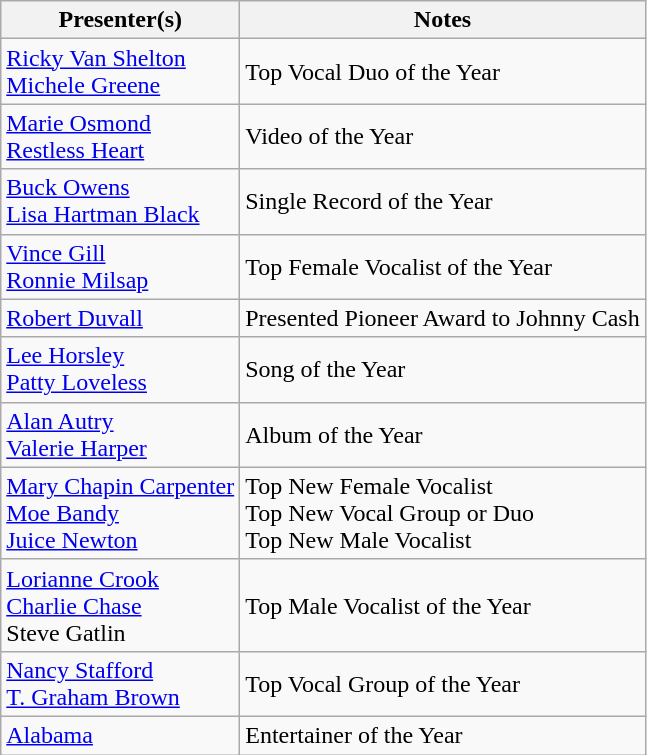<table class="wikitable">
<tr>
<th>Presenter(s)</th>
<th>Notes</th>
</tr>
<tr>
<td><a href='#'>Ricky Van Shelton</a><br><a href='#'>Michele Greene</a></td>
<td>Top Vocal Duo of the Year</td>
</tr>
<tr>
<td><a href='#'>Marie Osmond</a><br><a href='#'>Restless Heart</a></td>
<td>Video of the Year</td>
</tr>
<tr>
<td><a href='#'>Buck Owens</a><br><a href='#'>Lisa Hartman Black</a></td>
<td>Single Record of the Year</td>
</tr>
<tr>
<td><a href='#'>Vince Gill</a><br><a href='#'>Ronnie Milsap</a></td>
<td>Top Female Vocalist of the Year</td>
</tr>
<tr>
<td><a href='#'>Robert Duvall</a></td>
<td>Presented Pioneer Award to Johnny Cash</td>
</tr>
<tr>
<td><a href='#'>Lee Horsley</a><br><a href='#'>Patty Loveless</a></td>
<td>Song of the Year</td>
</tr>
<tr>
<td><a href='#'>Alan Autry</a><br><a href='#'>Valerie Harper</a></td>
<td>Album of the Year</td>
</tr>
<tr>
<td><a href='#'>Mary Chapin Carpenter</a><br><a href='#'>Moe Bandy</a><br><a href='#'>Juice Newton</a></td>
<td>Top New Female Vocalist<br>Top New Vocal Group or Duo<br>Top New Male Vocalist</td>
</tr>
<tr>
<td><a href='#'>Lorianne Crook</a><br><a href='#'>Charlie Chase</a><br>Steve Gatlin</td>
<td>Top Male Vocalist of the Year</td>
</tr>
<tr>
<td><a href='#'>Nancy Stafford</a><br><a href='#'>T. Graham Brown</a></td>
<td>Top Vocal Group of the Year</td>
</tr>
<tr>
<td><a href='#'>Alabama</a></td>
<td>Entertainer of the Year</td>
</tr>
</table>
